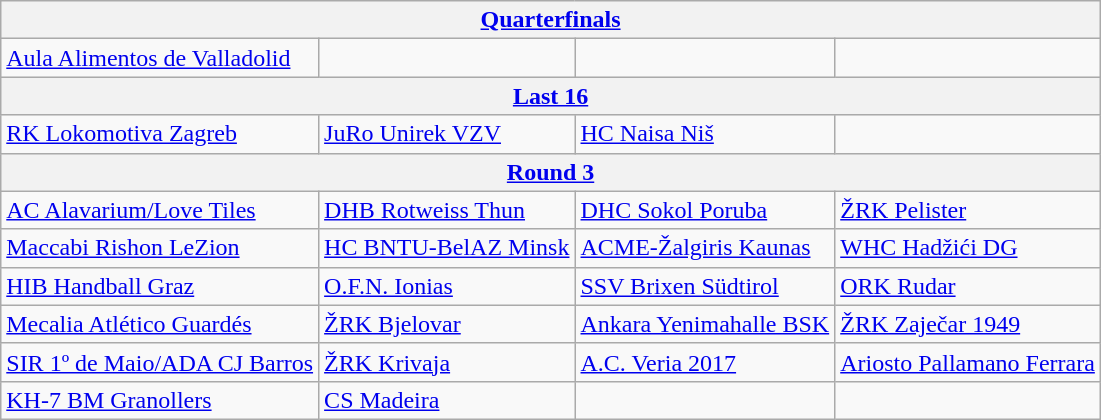<table class="wikitable">
<tr>
<th colspan=4><a href='#'>Quarterfinals</a></th>
</tr>
<tr>
<td> <a href='#'>Aula Alimentos de Valladolid</a></td>
<td></td>
<td></td>
<td></td>
</tr>
<tr>
<th colspan=4><a href='#'>Last 16</a></th>
</tr>
<tr>
<td> <a href='#'>RK Lokomotiva Zagreb</a></td>
<td> <a href='#'>JuRo Unirek VZV</a></td>
<td> <a href='#'>HC Naisa Niš</a></td>
<td></td>
</tr>
<tr>
<th colspan=4><a href='#'>Round 3</a></th>
</tr>
<tr>
<td> <a href='#'>AC Alavarium/Love Tiles</a></td>
<td> <a href='#'>DHB Rotweiss Thun</a></td>
<td> <a href='#'>DHC Sokol Poruba</a></td>
<td> <a href='#'>ŽRK Pelister</a></td>
</tr>
<tr>
<td> <a href='#'>Maccabi Rishon LeZion</a></td>
<td> <a href='#'>HC BNTU-BelAZ Minsk</a></td>
<td> <a href='#'>ACME-Žalgiris Kaunas</a></td>
<td> <a href='#'>WHC Hadžići DG</a></td>
</tr>
<tr>
<td> <a href='#'>HIB Handball Graz</a></td>
<td> <a href='#'>O.F.N. Ionias</a></td>
<td> <a href='#'>SSV Brixen Südtirol</a></td>
<td> <a href='#'>ORK Rudar</a></td>
</tr>
<tr>
<td> <a href='#'>Mecalia Atlético Guardés</a></td>
<td> <a href='#'>ŽRK Bjelovar</a></td>
<td> <a href='#'>Ankara Yenimahalle BSK</a></td>
<td> <a href='#'>ŽRK Zaječar 1949</a></td>
</tr>
<tr>
<td> <a href='#'>SIR 1º de Maio/ADA CJ Barros</a></td>
<td> <a href='#'>ŽRK Krivaja</a></td>
<td> <a href='#'>A.C. Veria 2017</a></td>
<td> <a href='#'>Ariosto Pallamano Ferrara</a></td>
</tr>
<tr>
<td> <a href='#'>KH-7 BM Granollers</a></td>
<td> <a href='#'>CS Madeira</a></td>
<td></td>
<td></td>
</tr>
</table>
